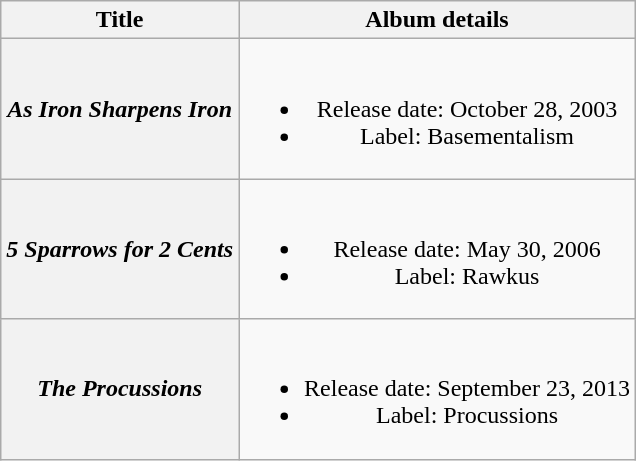<table class="wikitable" style="text-align:center;">
<tr>
<th>Title</th>
<th>Album details</th>
</tr>
<tr>
<th scope="row"><em>As Iron Sharpens Iron</em></th>
<td><br><ul><li>Release date: October 28, 2003</li><li>Label: Basementalism</li></ul></td>
</tr>
<tr>
<th scope="row"><em>5 Sparrows for 2 Cents</em></th>
<td><br><ul><li>Release date: May 30, 2006</li><li>Label: Rawkus</li></ul></td>
</tr>
<tr>
<th scope="row"><em>The Procussions</em></th>
<td><br><ul><li>Release date: September 23, 2013</li><li>Label: Procussions</li></ul></td>
</tr>
</table>
